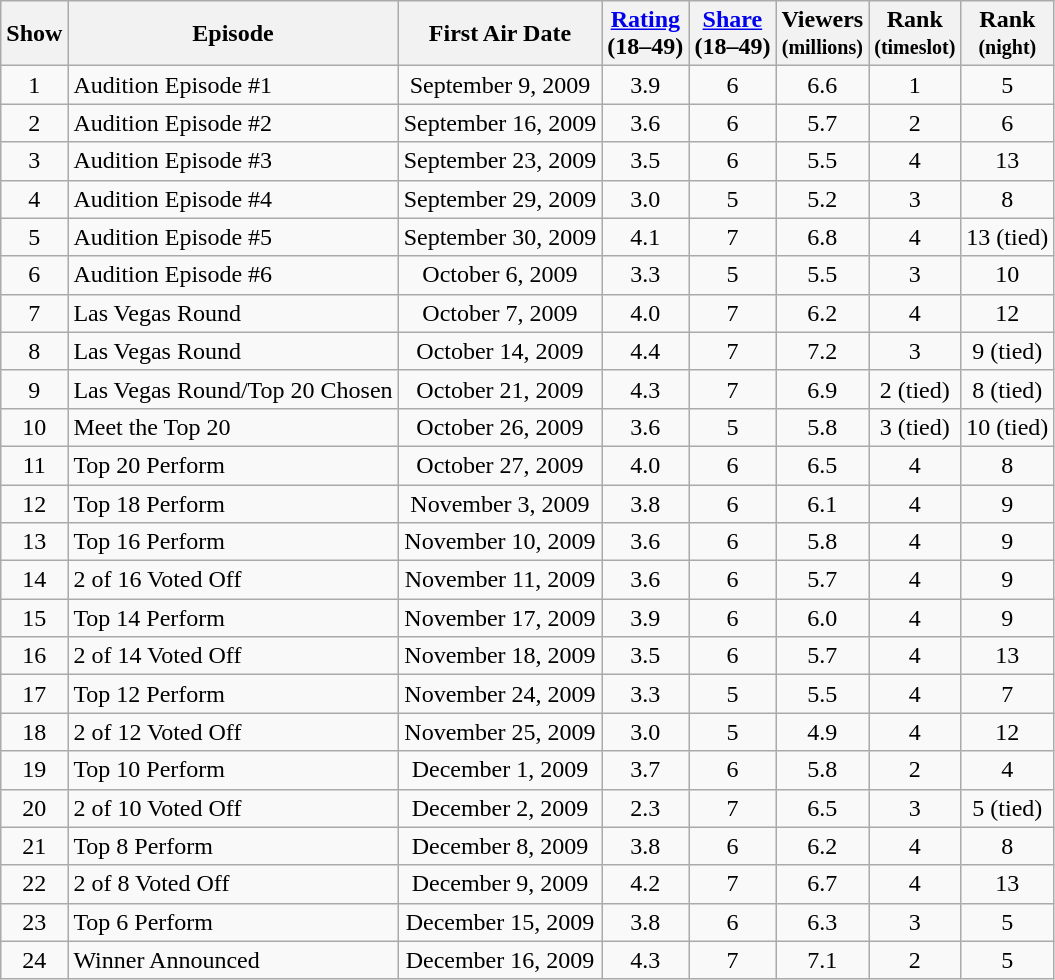<table class="wikitable" style="text-align:center">
<tr>
<th>Show</th>
<th>Episode</th>
<th>First Air Date</th>
<th><a href='#'>Rating</a><br>(18–49)</th>
<th><a href='#'>Share</a><br>(18–49)</th>
<th>Viewers<br><small>(millions)</small></th>
<th>Rank<br><small>(timeslot)</small></th>
<th>Rank<br><small>(night)</small></th>
</tr>
<tr>
<td>1</td>
<td style="text-align:left;">Audition Episode #1</td>
<td>September 9, 2009</td>
<td>3.9</td>
<td>6</td>
<td>6.6</td>
<td>1</td>
<td>5</td>
</tr>
<tr>
<td>2</td>
<td style="text-align:left;">Audition Episode #2</td>
<td>September 16, 2009</td>
<td>3.6</td>
<td>6</td>
<td>5.7</td>
<td>2</td>
<td>6</td>
</tr>
<tr>
<td>3</td>
<td style="text-align:left;">Audition Episode #3</td>
<td>September 23, 2009</td>
<td>3.5</td>
<td>6</td>
<td>5.5</td>
<td>4</td>
<td>13</td>
</tr>
<tr>
<td>4</td>
<td style="text-align:left;">Audition Episode #4</td>
<td>September 29, 2009</td>
<td>3.0</td>
<td>5</td>
<td>5.2</td>
<td>3</td>
<td>8</td>
</tr>
<tr>
<td>5</td>
<td style="text-align:left;">Audition Episode #5</td>
<td>September 30, 2009</td>
<td>4.1</td>
<td>7</td>
<td>6.8</td>
<td>4</td>
<td>13 (tied)</td>
</tr>
<tr>
<td>6</td>
<td style="text-align:left;">Audition Episode #6</td>
<td>October 6, 2009</td>
<td>3.3</td>
<td>5</td>
<td>5.5</td>
<td>3</td>
<td>10</td>
</tr>
<tr>
<td>7</td>
<td style="text-align:left;">Las Vegas Round</td>
<td>October 7, 2009</td>
<td>4.0</td>
<td>7</td>
<td>6.2</td>
<td>4</td>
<td>12</td>
</tr>
<tr>
<td>8</td>
<td style="text-align:left;">Las Vegas Round</td>
<td>October 14, 2009</td>
<td>4.4</td>
<td>7</td>
<td>7.2</td>
<td>3</td>
<td>9 (tied)</td>
</tr>
<tr>
<td>9</td>
<td style="text-align:left;">Las Vegas Round/Top 20 Chosen</td>
<td>October 21, 2009</td>
<td>4.3</td>
<td>7</td>
<td>6.9</td>
<td>2 (tied)</td>
<td>8 (tied)</td>
</tr>
<tr>
<td>10</td>
<td style="text-align:left;">Meet the Top 20</td>
<td>October 26, 2009</td>
<td>3.6</td>
<td>5</td>
<td>5.8</td>
<td>3 (tied)</td>
<td>10 (tied)</td>
</tr>
<tr>
<td>11</td>
<td style="text-align:left;">Top 20 Perform</td>
<td>October 27, 2009</td>
<td>4.0</td>
<td>6</td>
<td>6.5</td>
<td>4</td>
<td>8</td>
</tr>
<tr>
<td>12</td>
<td style="text-align:left;">Top 18 Perform</td>
<td>November 3, 2009</td>
<td>3.8</td>
<td>6</td>
<td>6.1</td>
<td>4</td>
<td>9</td>
</tr>
<tr>
<td>13</td>
<td style="text-align:left;">Top 16 Perform</td>
<td>November 10, 2009</td>
<td>3.6</td>
<td>6</td>
<td>5.8</td>
<td>4</td>
<td>9</td>
</tr>
<tr>
<td>14</td>
<td style="text-align:left;">2 of 16 Voted Off</td>
<td>November 11, 2009</td>
<td>3.6</td>
<td>6</td>
<td>5.7</td>
<td>4</td>
<td>9</td>
</tr>
<tr>
<td>15</td>
<td style="text-align:left;">Top 14 Perform</td>
<td>November 17, 2009</td>
<td>3.9</td>
<td>6</td>
<td>6.0</td>
<td>4</td>
<td>9</td>
</tr>
<tr>
<td>16</td>
<td style="text-align:left;">2 of 14 Voted Off</td>
<td>November 18, 2009</td>
<td>3.5</td>
<td>6</td>
<td>5.7</td>
<td>4</td>
<td>13</td>
</tr>
<tr>
<td>17</td>
<td style="text-align:left;">Top 12 Perform</td>
<td>November 24, 2009</td>
<td>3.3</td>
<td>5</td>
<td>5.5</td>
<td>4</td>
<td>7</td>
</tr>
<tr>
<td>18</td>
<td style="text-align:left;">2 of 12 Voted Off</td>
<td>November 25, 2009</td>
<td>3.0</td>
<td>5</td>
<td>4.9</td>
<td>4</td>
<td>12</td>
</tr>
<tr>
<td>19</td>
<td style="text-align:left;">Top 10 Perform</td>
<td>December 1, 2009</td>
<td>3.7</td>
<td>6</td>
<td>5.8</td>
<td>2</td>
<td>4</td>
</tr>
<tr>
<td>20</td>
<td style="text-align:left;">2 of 10 Voted Off</td>
<td>December 2, 2009</td>
<td>2.3</td>
<td>7</td>
<td>6.5</td>
<td>3</td>
<td>5 (tied)</td>
</tr>
<tr>
<td>21</td>
<td style="text-align:left;">Top 8 Perform</td>
<td>December 8, 2009</td>
<td>3.8</td>
<td>6</td>
<td>6.2</td>
<td>4</td>
<td>8</td>
</tr>
<tr>
<td>22</td>
<td style="text-align:left;">2 of 8 Voted Off</td>
<td>December 9, 2009</td>
<td>4.2</td>
<td>7</td>
<td>6.7</td>
<td>4</td>
<td>13</td>
</tr>
<tr>
<td>23</td>
<td style="text-align:left;">Top 6 Perform</td>
<td>December 15, 2009</td>
<td>3.8</td>
<td>6</td>
<td>6.3</td>
<td>3</td>
<td>5</td>
</tr>
<tr>
<td>24</td>
<td style="text-align:left;">Winner Announced</td>
<td>December 16, 2009</td>
<td>4.3</td>
<td>7</td>
<td>7.1</td>
<td>2</td>
<td>5</td>
</tr>
</table>
